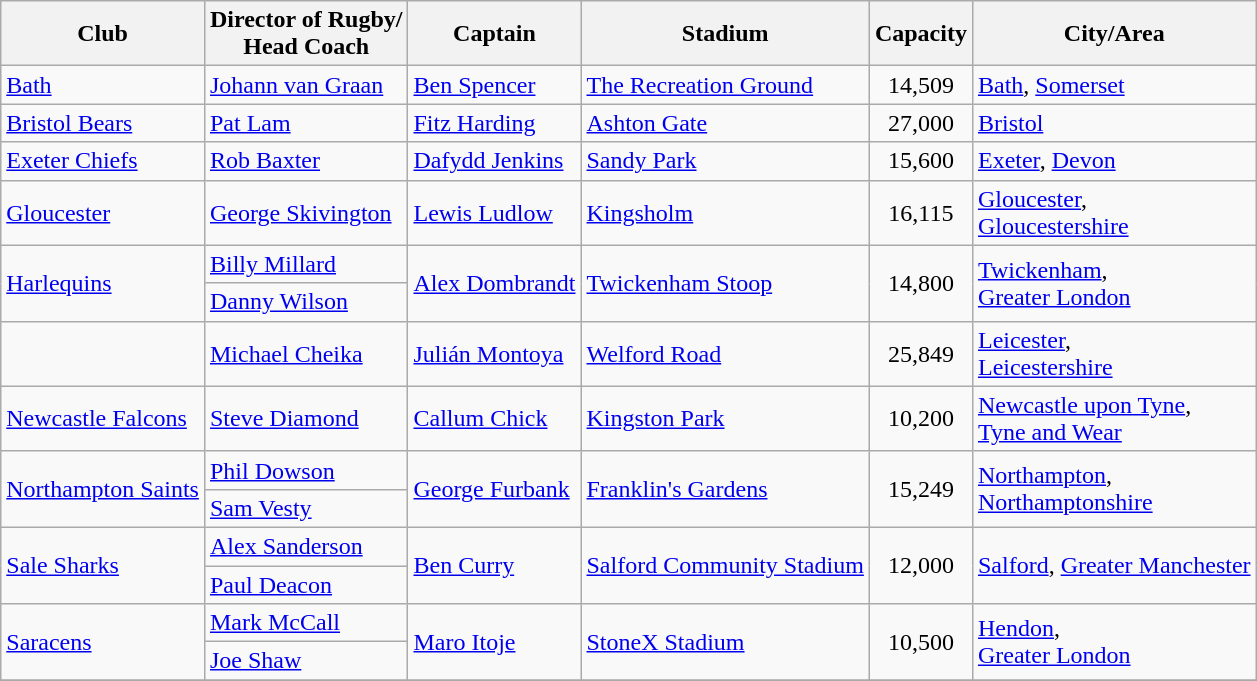<table class="wikitable sortable">
<tr>
<th>Club</th>
<th>Director of Rugby/<br>Head Coach</th>
<th>Captain</th>
<th>Stadium</th>
<th>Capacity</th>
<th>City/Area</th>
</tr>
<tr>
<td><a href='#'>Bath</a></td>
<td> <a href='#'>Johann van Graan</a></td>
<td> <a href='#'>Ben Spencer</a></td>
<td><a href='#'>The Recreation Ground</a></td>
<td align=center>14,509</td>
<td><a href='#'>Bath</a>, <a href='#'>Somerset</a></td>
</tr>
<tr>
<td><a href='#'>Bristol Bears</a></td>
<td> <a href='#'>Pat Lam</a></td>
<td> <a href='#'>Fitz Harding</a></td>
<td><a href='#'>Ashton Gate</a></td>
<td align=center>27,000</td>
<td><a href='#'>Bristol</a></td>
</tr>
<tr>
<td><a href='#'>Exeter Chiefs</a></td>
<td> <a href='#'>Rob Baxter</a></td>
<td> <a href='#'>Dafydd Jenkins</a></td>
<td><a href='#'>Sandy Park</a></td>
<td align=center>15,600</td>
<td><a href='#'>Exeter</a>, <a href='#'>Devon</a></td>
</tr>
<tr>
<td><a href='#'>Gloucester</a></td>
<td> <a href='#'>George Skivington</a></td>
<td> <a href='#'>Lewis Ludlow</a></td>
<td><a href='#'>Kingsholm</a></td>
<td align=center>16,115</td>
<td><a href='#'>Gloucester</a>,<br><a href='#'>Gloucestershire</a></td>
</tr>
<tr>
<td rowspan=2><a href='#'>Harlequins</a></td>
<td> <a href='#'>Billy Millard</a></td>
<td rowspan=2> <a href='#'>Alex Dombrandt</a></td>
<td rowspan=2><a href='#'>Twickenham Stoop</a></td>
<td rowspan=2 align=center>14,800</td>
<td rowspan=2><a href='#'>Twickenham</a>,<br><a href='#'>Greater London</a></td>
</tr>
<tr>
<td> <a href='#'>Danny Wilson</a></td>
</tr>
<tr>
<td></td>
<td> <a href='#'>Michael Cheika</a></td>
<td> <a href='#'>Julián Montoya</a></td>
<td><a href='#'>Welford Road</a></td>
<td align=center>25,849</td>
<td><a href='#'>Leicester</a>,<br><a href='#'>Leicestershire</a></td>
</tr>
<tr>
<td><a href='#'>Newcastle Falcons</a></td>
<td> <a href='#'>Steve Diamond</a></td>
<td> <a href='#'>Callum Chick</a></td>
<td><a href='#'>Kingston Park</a></td>
<td align=center>10,200</td>
<td><a href='#'>Newcastle upon Tyne</a>,<br><a href='#'>Tyne and Wear</a></td>
</tr>
<tr>
<td rowspan=2><a href='#'>Northampton Saints</a></td>
<td> <a href='#'>Phil Dowson</a></td>
<td rowspan=2> <a href='#'>George Furbank</a></td>
<td rowspan=2><a href='#'>Franklin's Gardens</a></td>
<td rowspan=2 align=center>15,249</td>
<td rowspan=2><a href='#'>Northampton</a>,<br><a href='#'>Northamptonshire</a></td>
</tr>
<tr>
<td> <a href='#'>Sam Vesty</a></td>
</tr>
<tr>
<td rowspan=2><a href='#'>Sale Sharks</a></td>
<td> <a href='#'>Alex Sanderson</a></td>
<td rowspan=2> <a href='#'>Ben Curry</a></td>
<td rowspan=2><a href='#'>Salford Community Stadium</a></td>
<td rowspan=2 align=center>12,000</td>
<td rowspan=2><a href='#'>Salford</a>, <a href='#'>Greater Manchester</a></td>
</tr>
<tr>
<td> <a href='#'>Paul Deacon</a></td>
</tr>
<tr>
<td rowspan=2><a href='#'>Saracens</a></td>
<td> <a href='#'>Mark McCall</a></td>
<td rowspan=2> <a href='#'>Maro Itoje</a></td>
<td rowspan=2><a href='#'>StoneX Stadium</a></td>
<td rowspan=2 align=center>10,500</td>
<td rowspan=2><a href='#'>Hendon</a>,<br><a href='#'>Greater London</a></td>
</tr>
<tr>
<td> <a href='#'>Joe Shaw</a></td>
</tr>
<tr>
</tr>
</table>
